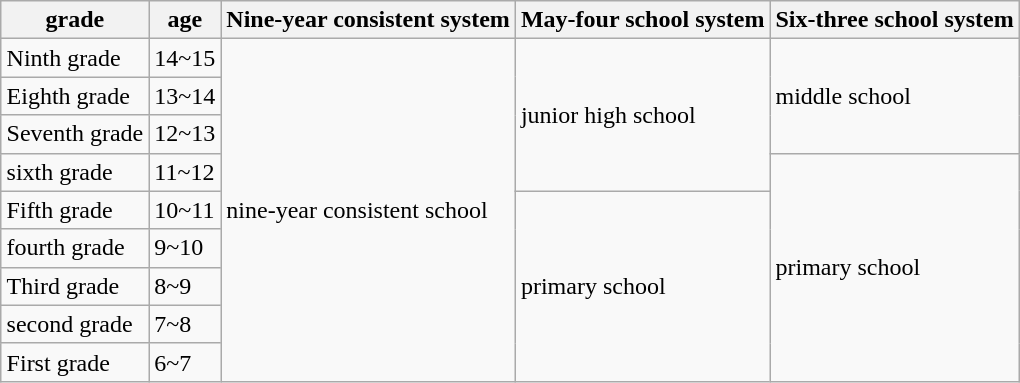<table class="wikitable" align="RIGHT">
<tr>
<th>grade</th>
<th>age</th>
<th>Nine-year consistent system</th>
<th>May-four school system</th>
<th>Six-three school system</th>
</tr>
<tr>
<td>Ninth grade</td>
<td>14~15</td>
<td rowspan="9">nine-year consistent school</td>
<td rowspan="4">junior high school</td>
<td rowspan="3">middle school</td>
</tr>
<tr>
<td>Eighth grade</td>
<td>13~14</td>
</tr>
<tr>
<td>Seventh grade</td>
<td>12~13</td>
</tr>
<tr>
<td>sixth grade</td>
<td>11~12</td>
<td rowspan="6">primary school</td>
</tr>
<tr>
<td>Fifth grade</td>
<td>10~11</td>
<td rowspan="5">primary school</td>
</tr>
<tr>
<td>fourth grade</td>
<td>9~10</td>
</tr>
<tr>
<td>Third grade</td>
<td>8~9</td>
</tr>
<tr>
<td>second grade</td>
<td>7~8</td>
</tr>
<tr>
<td>First grade</td>
<td>6~7</td>
</tr>
</table>
